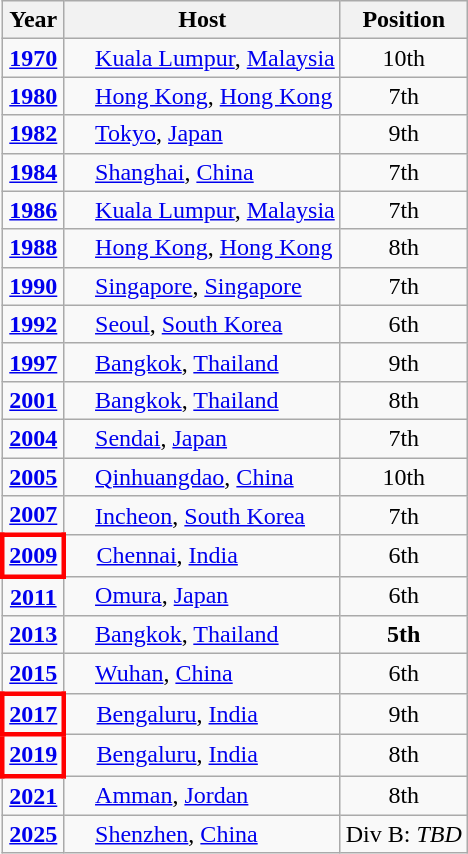<table class="wikitable" style="text-align: center;">
<tr>
<th>Year</th>
<th>Host</th>
<th>Position</th>
</tr>
<tr>
<td><strong><a href='#'>1970</a></strong></td>
<td style="text-align: left; padding-left: 20px;"> <a href='#'>Kuala Lumpur</a>, <a href='#'>Malaysia</a></td>
<td>10th</td>
</tr>
<tr>
<td><strong><a href='#'>1980</a></strong></td>
<td style="text-align: left; padding-left: 20px;"> <a href='#'>Hong Kong</a>, <a href='#'>Hong Kong</a></td>
<td>7th</td>
</tr>
<tr>
<td><strong><a href='#'>1982</a></strong></td>
<td style="text-align: left; padding-left: 20px;"> <a href='#'>Tokyo</a>, <a href='#'>Japan</a></td>
<td>9th</td>
</tr>
<tr>
<td><strong><a href='#'>1984</a></strong></td>
<td style="text-align: left; padding-left: 20px;"> <a href='#'>Shanghai</a>, <a href='#'>China</a></td>
<td>7th</td>
</tr>
<tr>
<td><strong><a href='#'>1986</a></strong></td>
<td style="text-align: left; padding-left: 20px;"> <a href='#'>Kuala Lumpur</a>, <a href='#'>Malaysia</a></td>
<td>7th</td>
</tr>
<tr>
<td><strong><a href='#'>1988</a></strong></td>
<td style="text-align: left; padding-left: 20px;"> <a href='#'>Hong Kong</a>, <a href='#'>Hong Kong</a></td>
<td>8th</td>
</tr>
<tr>
<td><strong><a href='#'>1990</a></strong></td>
<td style="text-align: left; padding-left: 20px;"> <a href='#'>Singapore</a>, <a href='#'>Singapore</a></td>
<td>7th</td>
</tr>
<tr>
<td><strong><a href='#'>1992</a></strong></td>
<td style="text-align: left; padding-left: 20px;"> <a href='#'>Seoul</a>, <a href='#'>South Korea</a></td>
<td>6th</td>
</tr>
<tr>
<td><strong><a href='#'>1997</a></strong></td>
<td style="text-align: left; padding-left: 20px;"> <a href='#'>Bangkok</a>, <a href='#'>Thailand</a></td>
<td>9th</td>
</tr>
<tr>
<td><strong><a href='#'>2001</a></strong></td>
<td style="text-align: left; padding-left: 20px;"> <a href='#'>Bangkok</a>, <a href='#'>Thailand</a></td>
<td>8th</td>
</tr>
<tr>
<td><strong><a href='#'>2004</a></strong></td>
<td style="text-align: left; padding-left: 20px;"> <a href='#'>Sendai</a>, <a href='#'>Japan</a></td>
<td>7th</td>
</tr>
<tr>
<td><strong><a href='#'>2005</a></strong></td>
<td style="text-align: left; padding-left: 20px;"> <a href='#'>Qinhuangdao</a>, <a href='#'>China</a></td>
<td>10th</td>
</tr>
<tr>
<td><strong><a href='#'>2007</a></strong></td>
<td style="text-align: left; padding-left: 20px;"> <a href='#'>Incheon</a>, <a href='#'>South Korea</a></td>
<td>7th</td>
</tr>
<tr>
<td style="border: 3px solid red"><strong><a href='#'>2009</a></strong></td>
<td style="text-align: left; padding-left: 20px;"> <a href='#'>Chennai</a>, <a href='#'>India</a></td>
<td>6th</td>
</tr>
<tr>
<td><strong><a href='#'>2011</a></strong></td>
<td style="text-align: left; padding-left: 20px;"> <a href='#'>Omura</a>, <a href='#'>Japan</a></td>
<td>6th</td>
</tr>
<tr>
<td><strong><a href='#'>2013</a></strong></td>
<td style="text-align: left; padding-left: 20px;"> <a href='#'>Bangkok</a>, <a href='#'>Thailand</a></td>
<td><strong>5th</strong></td>
</tr>
<tr>
<td><strong><a href='#'>2015</a></strong></td>
<td style="text-align: left; padding-left: 20px;"> <a href='#'>Wuhan</a>, <a href='#'>China</a></td>
<td>6th</td>
</tr>
<tr>
<td style="border: 3px solid red"><strong><a href='#'>2017</a></strong></td>
<td style="text-align: left; padding-left: 20px;"> <a href='#'>Bengaluru</a>, <a href='#'>India</a></td>
<td>9th</td>
</tr>
<tr>
<td style="border: 3px solid red"><strong><a href='#'>2019</a></strong></td>
<td style="text-align: left; padding-left: 20px;"> <a href='#'>Bengaluru</a>, <a href='#'>India</a></td>
<td>8th</td>
</tr>
<tr>
<td><strong><a href='#'>2021</a></strong></td>
<td style="text-align: left; padding-left: 20px;"> <a href='#'>Amman</a>, <a href='#'>Jordan</a></td>
<td>8th</td>
</tr>
<tr>
<td><strong><a href='#'>2025</a></strong></td>
<td style="text-align: left; padding-left: 20px;"> <a href='#'>Shenzhen</a>, <a href='#'>China</a></td>
<td>Div B: <em>TBD</em></td>
</tr>
</table>
